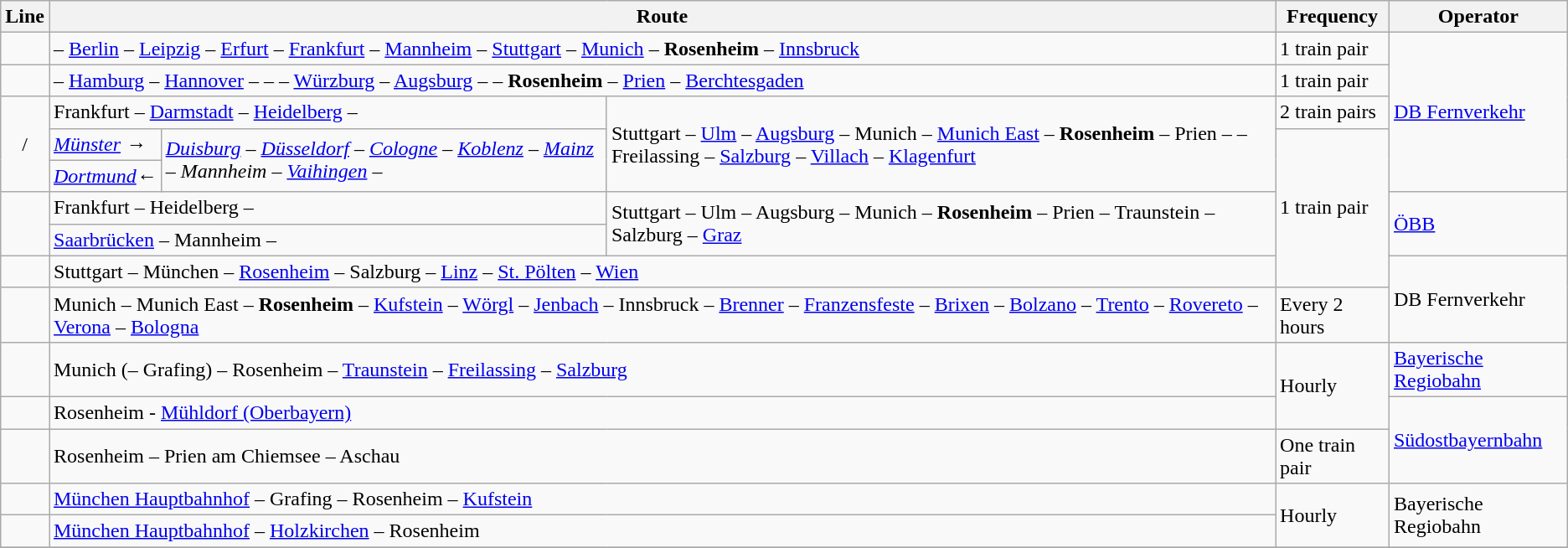<table class="wikitable">
<tr>
<th>Line</th>
<th colspan="3">Route</th>
<th>Frequency</th>
<th>Operator</th>
</tr>
<tr>
<td align=center></td>
<td colspan=3> – <a href='#'>Berlin</a> – <a href='#'>Leipzig</a> – <a href='#'>Erfurt</a> – <a href='#'>Frankfurt</a> – <a href='#'>Mannheim</a> – <a href='#'>Stuttgart</a> – <a href='#'>Munich</a> – <strong>Rosenheim</strong> – <a href='#'>Innsbruck</a></td>
<td>1 train pair</td>
<td rowspan="5"><a href='#'>DB Fernverkehr</a></td>
</tr>
<tr>
<td align="center"></td>
<td colspan="3"> – <a href='#'>Hamburg</a> – <a href='#'>Hannover</a> –  –  – <a href='#'>Würzburg</a> – <a href='#'>Augsburg</a> –  – <strong>Rosenheim</strong> – <a href='#'>Prien</a> – <a href='#'>Berchtesgaden</a></td>
<td>1 train pair</td>
</tr>
<tr>
<td rowspan="3" align="center"> / </td>
<td colspan="2">Frankfurt – <a href='#'>Darmstadt</a> – <a href='#'>Heidelberg</a> –</td>
<td rowspan="3">Stuttgart – <a href='#'>Ulm</a> – <a href='#'>Augsburg</a> – Munich – <a href='#'>Munich East</a> – <strong>Rosenheim</strong> – Prien –  – Freilassing – <a href='#'>Salzburg</a> – <a href='#'>Villach</a> – <a href='#'>Klagenfurt</a></td>
<td>2 train pairs</td>
</tr>
<tr>
<td><em><a href='#'>Münster</a> →</em></td>
<td rowspan="2"><em><a href='#'>Duisburg</a> – <a href='#'>Düsseldorf</a> – <a href='#'>Cologne</a> – <a href='#'>Koblenz</a> – <a href='#'>Mainz</a> – Mannheim – <a href='#'>Vaihingen</a> –</em></td>
<td rowspan="5">1 train pair</td>
</tr>
<tr>
<td><em><a href='#'>Dortmund</a>←</em></td>
</tr>
<tr>
<td rowspan="2" align="center"></td>
<td colspan="2">Frankfurt – Heidelberg –</td>
<td rowspan="2">Stuttgart – Ulm – Augsburg – Munich – <strong>Rosenheim</strong> – Prien – Traunstein – Salzburg – <a href='#'>Graz</a></td>
<td rowspan="2"><a href='#'>ÖBB</a></td>
</tr>
<tr>
<td colspan="2"><a href='#'>Saarbrücken</a> – Mannheim –</td>
</tr>
<tr>
<td align="center"></td>
<td colspan="3">Stuttgart – München – <a href='#'>Rosenheim</a> – Salzburg – <a href='#'>Linz</a> – <a href='#'>St. Pölten</a> – <a href='#'>Wien</a></td>
<td rowspan="2">DB Fernverkehr</td>
</tr>
<tr>
<td align="center"></td>
<td colspan="3">Munich – Munich East – <strong>Rosenheim</strong> – <a href='#'>Kufstein</a> – <a href='#'>Wörgl</a> – <a href='#'>Jenbach</a> – Innsbruck – <a href='#'>Brenner</a> – <a href='#'>Franzensfeste</a> – <a href='#'>Brixen</a> – <a href='#'>Bolzano</a> – <a href='#'>Trento</a> – <a href='#'>Rovereto</a> – <a href='#'>Verona</a> – <a href='#'>Bologna</a></td>
<td>Every 2 hours</td>
</tr>
<tr>
<td align= "center"></td>
<td colspan="3">Munich (– Grafing) – Rosenheim – <a href='#'>Traunstein</a> – <a href='#'>Freilassing</a> – <a href='#'>Salzburg</a></td>
<td rowspan="2">Hourly</td>
<td><a href='#'>Bayerische Regiobahn</a></td>
</tr>
<tr>
<td align="center"></td>
<td colspan="3">Rosenheim - <a href='#'>Mühldorf (Oberbayern)</a></td>
<td rowspan="2"><a href='#'>Südostbayernbahn</a></td>
</tr>
<tr>
<td align="center"></td>
<td colspan="3">Rosenheim – Prien am Chiemsee – Aschau</td>
<td>One train pair</td>
</tr>
<tr>
<td align="center"></td>
<td colspan="3"><a href='#'>München Hauptbahnhof</a> – Grafing – Rosenheim – <a href='#'>Kufstein</a></td>
<td rowspan="2">Hourly</td>
<td rowspan="2">Bayerische Regiobahn</td>
</tr>
<tr>
<td align="center"></td>
<td colspan="3"><a href='#'>München Hauptbahnhof</a> – <a href='#'>Holzkirchen</a> – Rosenheim</td>
</tr>
<tr>
</tr>
</table>
